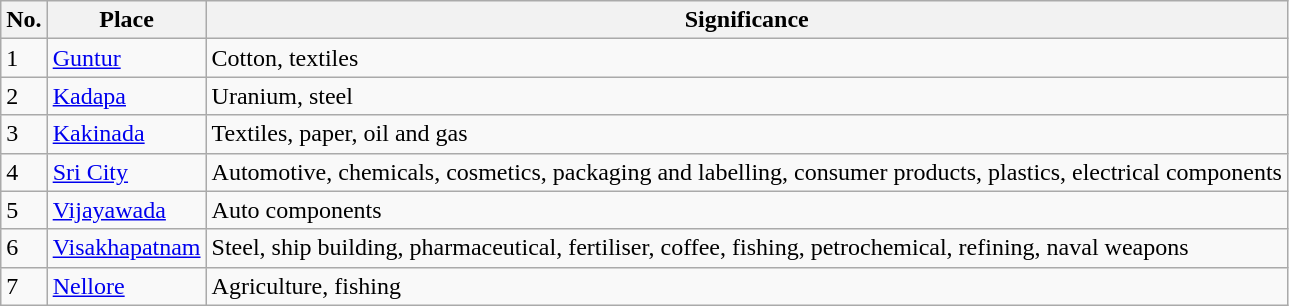<table class="wikitable sortable">
<tr>
<th>No.</th>
<th>Place</th>
<th>Significance</th>
</tr>
<tr>
<td>1</td>
<td><a href='#'>Guntur</a></td>
<td>Cotton, textiles</td>
</tr>
<tr>
<td>2</td>
<td><a href='#'>Kadapa</a></td>
<td>Uranium, steel</td>
</tr>
<tr>
<td>3</td>
<td><a href='#'>Kakinada</a></td>
<td>Textiles, paper, oil and gas</td>
</tr>
<tr>
<td>4</td>
<td><a href='#'>Sri City</a></td>
<td>Automotive, chemicals, cosmetics, packaging and labelling, consumer products, plastics, electrical components</td>
</tr>
<tr>
<td>5</td>
<td><a href='#'>Vijayawada</a></td>
<td>Auto components</td>
</tr>
<tr>
<td>6</td>
<td><a href='#'>Visakhapatnam</a></td>
<td>Steel, ship building, pharmaceutical, fertiliser, coffee, fishing, petrochemical, refining, naval weapons</td>
</tr>
<tr>
<td>7</td>
<td><a href='#'>Nellore</a></td>
<td>Agriculture, fishing</td>
</tr>
</table>
